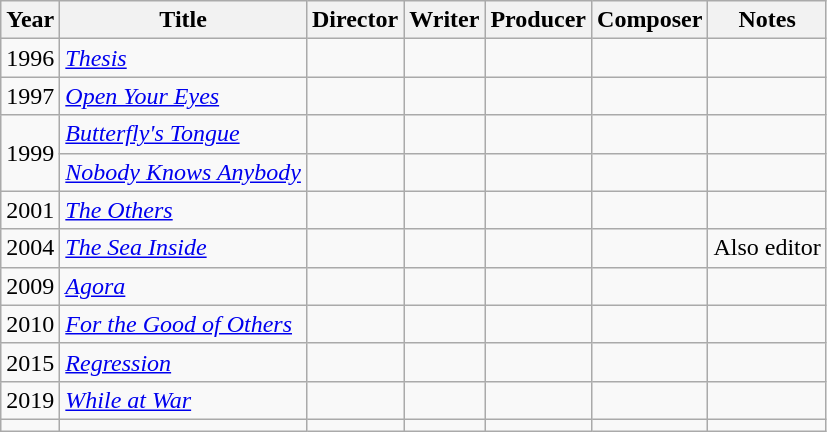<table class= "wikitable">
<tr>
<th>Year</th>
<th>Title</th>
<th>Director</th>
<th>Writer</th>
<th>Producer</th>
<th>Composer</th>
<th>Notes</th>
</tr>
<tr>
<td>1996</td>
<td><em><a href='#'>Thesis</a></em></td>
<td></td>
<td></td>
<td></td>
<td></td>
<td></td>
</tr>
<tr>
<td>1997</td>
<td><em><a href='#'>Open Your Eyes</a></em></td>
<td></td>
<td></td>
<td></td>
<td></td>
<td></td>
</tr>
<tr>
<td rowspan="2">1999</td>
<td><em><a href='#'>Butterfly's Tongue</a></em></td>
<td></td>
<td></td>
<td></td>
<td></td>
<td></td>
</tr>
<tr>
<td><em><a href='#'>Nobody Knows Anybody</a></em></td>
<td></td>
<td></td>
<td></td>
<td></td>
<td></td>
</tr>
<tr>
<td>2001</td>
<td><em><a href='#'>The Others</a></em></td>
<td></td>
<td></td>
<td></td>
<td></td>
<td></td>
</tr>
<tr>
<td>2004</td>
<td><em><a href='#'>The Sea Inside</a></em></td>
<td></td>
<td></td>
<td></td>
<td></td>
<td>Also editor</td>
</tr>
<tr>
<td>2009</td>
<td><em><a href='#'>Agora</a></em></td>
<td></td>
<td></td>
<td></td>
<td></td>
<td></td>
</tr>
<tr>
<td>2010</td>
<td><em><a href='#'>For the Good of Others</a></em></td>
<td></td>
<td></td>
<td></td>
<td></td>
<td></td>
</tr>
<tr>
<td>2015</td>
<td><em><a href='#'>Regression</a></em></td>
<td></td>
<td></td>
<td></td>
<td></td>
<td></td>
</tr>
<tr>
<td>2019</td>
<td><em><a href='#'>While at War</a></em></td>
<td></td>
<td></td>
<td></td>
<td></td>
<td></td>
</tr>
<tr>
<td></td>
<td></td>
<td></td>
<td></td>
<td></td>
<td></td>
<td></td>
</tr>
</table>
